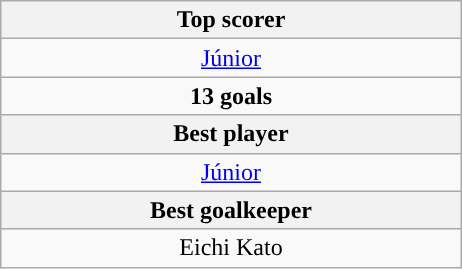<table class="wikitable" style="margin: 1em auto 1em auto;">
<tr>
<th width=300>Top scorer</th>
</tr>
<tr align=center style="background:">
<td style="text-align:center;"> <a href='#'>Júnior</a></td>
</tr>
<tr>
<td style="text-align:center;"><strong>13 goals</strong></td>
</tr>
<tr>
<th>Best player</th>
</tr>
<tr>
<td style="text-align:center;">  <a href='#'>Júnior</a></td>
</tr>
<tr>
<th>Best goalkeeper</th>
</tr>
<tr>
<td style="text-align:center;"> Eichi Kato</td>
</tr>
</table>
